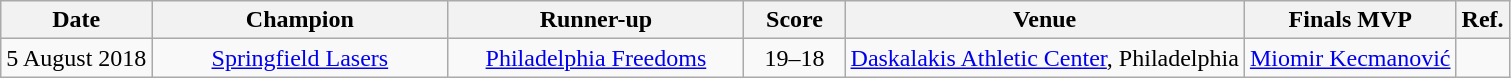<table class="wikitable" style="text-align: center">
<tr>
<th>Date</th>
<th width=190>Champion</th>
<th width=190>Runner-up</th>
<th width=60>Score</th>
<th>Venue</th>
<th>Finals MVP</th>
<th>Ref.</th>
</tr>
<tr>
<td>5 August 2018</td>
<td><a href='#'>Springfield Lasers</a></td>
<td><a href='#'>Philadelphia Freedoms</a></td>
<td>19–18</td>
<td><a href='#'>Daskalakis Athletic Center</a>, Philadelphia</td>
<td><a href='#'>Miomir Kecmanović</a></td>
<td></td>
</tr>
</table>
